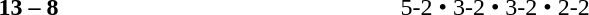<table>
<tr>
<th width=200></th>
<th width=80></th>
<th width=200></th>
<th width=220></th>
</tr>
<tr>
<td align=right><strong></strong></td>
<td align=center><strong>13 – 8</strong></td>
<td></td>
<td>5-2 • 3-2 • 3-2 • 2-2</td>
</tr>
</table>
